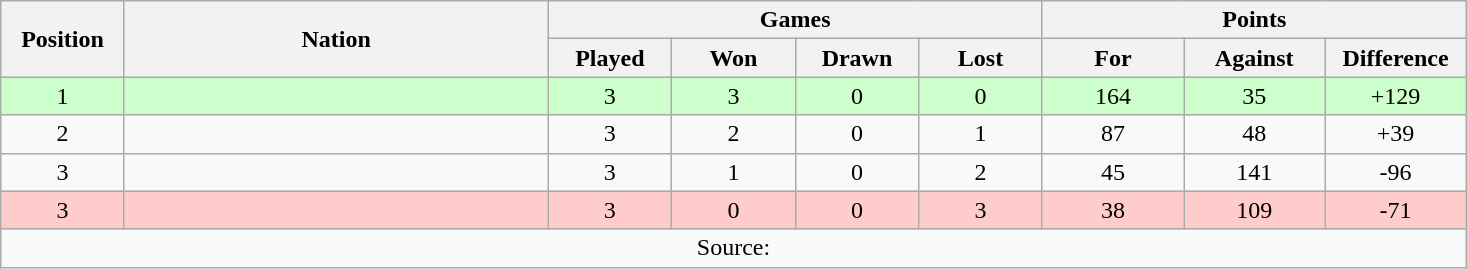<table class="wikitable" style="text-align:center">
<tr>
<th rowspan="2" style="width:7%;">Position</th>
<th rowspan="2" style="width:24%;">Nation</th>
<th colspan="4" style="width:30%;">Games</th>
<th colspan="3" style="width:32%;">Points</th>
</tr>
<tr>
<th style="width:7%;">Played</th>
<th style="width:7%;">Won</th>
<th style="width:7%;">Drawn</th>
<th style="width:7%;">Lost</th>
<th style="width:8%;">For</th>
<th style="width:8%;">Against</th>
<th style="width:8%;">Difference</th>
</tr>
<tr bgcolor="#ccffcc">
<td>1</td>
<td align="left"></td>
<td>3</td>
<td>3</td>
<td>0</td>
<td>0</td>
<td>164</td>
<td>35</td>
<td>+129</td>
</tr>
<tr>
<td>2</td>
<td align="left"></td>
<td>3</td>
<td>2</td>
<td>0</td>
<td>1</td>
<td>87</td>
<td>48</td>
<td>+39</td>
</tr>
<tr>
<td>3</td>
<td align="left"></td>
<td>3</td>
<td>1</td>
<td>0</td>
<td>2</td>
<td>45</td>
<td>141</td>
<td>-96</td>
</tr>
<tr bgcolor="#ffcccc">
<td>3</td>
<td align="left"></td>
<td>3</td>
<td>0</td>
<td>0</td>
<td>3</td>
<td>38</td>
<td>109</td>
<td>-71</td>
</tr>
<tr>
<td colspan="100%" style="text-align:center;">Source: </td>
</tr>
</table>
